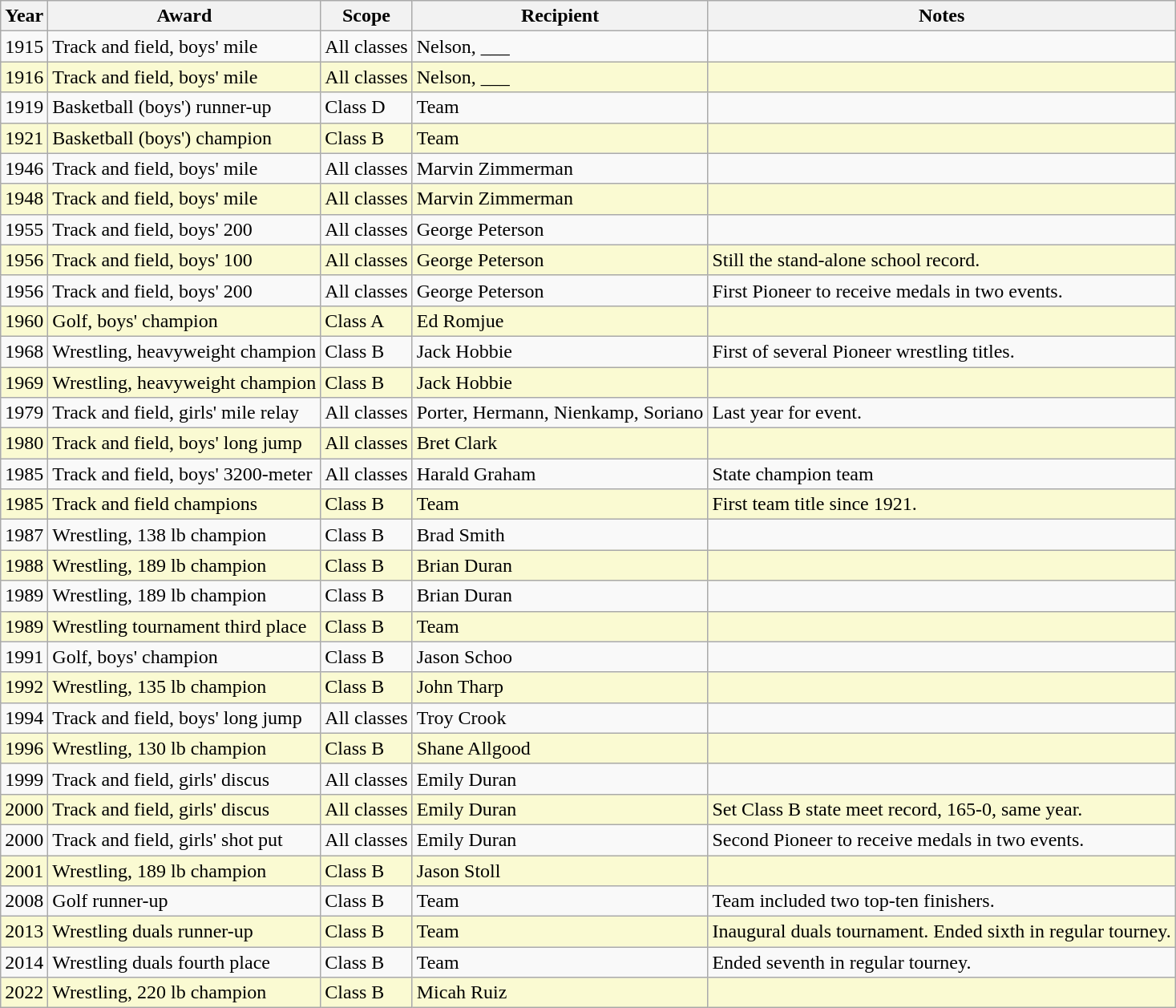<table class="wikitable sortable" border="3">
<tr>
<th>Year</th>
<th>Award</th>
<th>Scope</th>
<th>Recipient</th>
<th>Notes</th>
</tr>
<tr>
<td>1915</td>
<td>Track and field, boys' mile</td>
<td>All classes</td>
<td>Nelson, ___</td>
<td></td>
</tr>
<tr style="background:lightgoldenrodyellow;">
<td>1916</td>
<td>Track and field, boys' mile</td>
<td>All classes</td>
<td>Nelson, ___</td>
<td></td>
</tr>
<tr>
<td>1919</td>
<td>Basketball (boys') runner-up</td>
<td>Class D</td>
<td>Team</td>
<td></td>
</tr>
<tr style="background:lightgoldenrodyellow;">
<td>1921</td>
<td>Basketball (boys') champion</td>
<td>Class B</td>
<td>Team</td>
<td></td>
</tr>
<tr>
<td>1946</td>
<td>Track and field, boys' mile</td>
<td>All classes</td>
<td>Marvin Zimmerman</td>
<td></td>
</tr>
<tr style="background:lightgoldenrodyellow;">
<td>1948</td>
<td>Track and field, boys' mile</td>
<td>All classes</td>
<td>Marvin Zimmerman</td>
<td></td>
</tr>
<tr>
<td>1955</td>
<td>Track and field, boys' 200</td>
<td>All classes</td>
<td>George Peterson</td>
<td></td>
</tr>
<tr style="background:lightgoldenrodyellow;">
<td>1956</td>
<td>Track and field, boys' 100</td>
<td>All classes</td>
<td>George Peterson</td>
<td>Still the stand-alone school record.</td>
</tr>
<tr>
<td>1956</td>
<td>Track and field, boys' 200</td>
<td>All classes</td>
<td>George Peterson</td>
<td>First Pioneer to receive medals in two events.</td>
</tr>
<tr style="background:lightgoldenrodyellow;">
<td>1960</td>
<td>Golf, boys' champion</td>
<td>Class A</td>
<td>Ed Romjue</td>
<td></td>
</tr>
<tr>
<td>1968</td>
<td>Wrestling, heavyweight champion</td>
<td>Class B</td>
<td>Jack Hobbie</td>
<td>First of several Pioneer wrestling titles.</td>
</tr>
<tr style="background:lightgoldenrodyellow;">
<td>1969</td>
<td>Wrestling, heavyweight champion</td>
<td>Class B</td>
<td>Jack Hobbie</td>
<td></td>
</tr>
<tr>
<td>1979</td>
<td>Track and field, girls' mile relay</td>
<td>All classes</td>
<td>Porter, Hermann, Nienkamp, Soriano</td>
<td>Last year for event.</td>
</tr>
<tr style="background:lightgoldenrodyellow;">
<td>1980</td>
<td>Track and field, boys' long jump</td>
<td>All classes</td>
<td>Bret Clark</td>
<td></td>
</tr>
<tr>
<td>1985</td>
<td>Track and field, boys' 3200-meter</td>
<td>All classes</td>
<td>Harald Graham</td>
<td>State champion team</td>
</tr>
<tr style="background:lightgoldenrodyellow;">
<td>1985</td>
<td>Track and field champions</td>
<td>Class B</td>
<td>Team</td>
<td>First team title since 1921.</td>
</tr>
<tr>
<td>1987</td>
<td>Wrestling, 138 lb champion</td>
<td>Class B</td>
<td>Brad Smith</td>
<td></td>
</tr>
<tr style="background:lightgoldenrodyellow;">
<td>1988</td>
<td>Wrestling, 189 lb champion</td>
<td>Class B</td>
<td>Brian Duran</td>
<td></td>
</tr>
<tr>
<td>1989</td>
<td>Wrestling, 189 lb champion</td>
<td>Class B</td>
<td>Brian Duran</td>
<td></td>
</tr>
<tr style="background:lightgoldenrodyellow;">
<td>1989</td>
<td>Wrestling tournament third place</td>
<td>Class B</td>
<td>Team</td>
<td></td>
</tr>
<tr>
<td>1991</td>
<td>Golf, boys' champion</td>
<td>Class B</td>
<td>Jason Schoo</td>
<td></td>
</tr>
<tr style="background:lightgoldenrodyellow;">
<td>1992</td>
<td>Wrestling, 135 lb champion</td>
<td>Class B</td>
<td>John Tharp</td>
<td></td>
</tr>
<tr>
<td>1994</td>
<td>Track and field, boys' long jump</td>
<td>All classes</td>
<td>Troy Crook</td>
<td></td>
</tr>
<tr style="background:lightgoldenrodyellow;">
<td>1996</td>
<td>Wrestling, 130 lb champion</td>
<td>Class B</td>
<td>Shane Allgood</td>
<td></td>
</tr>
<tr>
<td>1999</td>
<td>Track and field, girls' discus</td>
<td>All classes</td>
<td>Emily Duran</td>
<td></td>
</tr>
<tr style="background:lightgoldenrodyellow;">
<td>2000</td>
<td>Track and field, girls' discus</td>
<td>All classes</td>
<td>Emily Duran</td>
<td>Set Class B state meet record, 165-0, same year.</td>
</tr>
<tr>
<td>2000</td>
<td>Track and field, girls' shot put</td>
<td>All classes</td>
<td>Emily Duran</td>
<td>Second Pioneer to receive medals in two events.</td>
</tr>
<tr style="background:lightgoldenrodyellow;">
<td>2001</td>
<td>Wrestling, 189 lb champion</td>
<td>Class B</td>
<td>Jason Stoll</td>
<td></td>
</tr>
<tr>
<td>2008</td>
<td>Golf runner-up</td>
<td>Class B</td>
<td>Team</td>
<td>Team included two top-ten finishers.</td>
</tr>
<tr style="background:lightgoldenrodyellow;">
<td>2013</td>
<td>Wrestling duals runner-up</td>
<td>Class B</td>
<td>Team</td>
<td>Inaugural duals tournament. Ended sixth in regular tourney.</td>
</tr>
<tr>
<td>2014</td>
<td>Wrestling duals fourth place</td>
<td>Class B</td>
<td>Team</td>
<td>Ended seventh in regular tourney.</td>
</tr>
<tr style="background:lightgoldenrodyellow;">
<td>2022</td>
<td>Wrestling, 220 lb champion</td>
<td>Class B</td>
<td>Micah Ruiz</td>
<td></td>
</tr>
</table>
